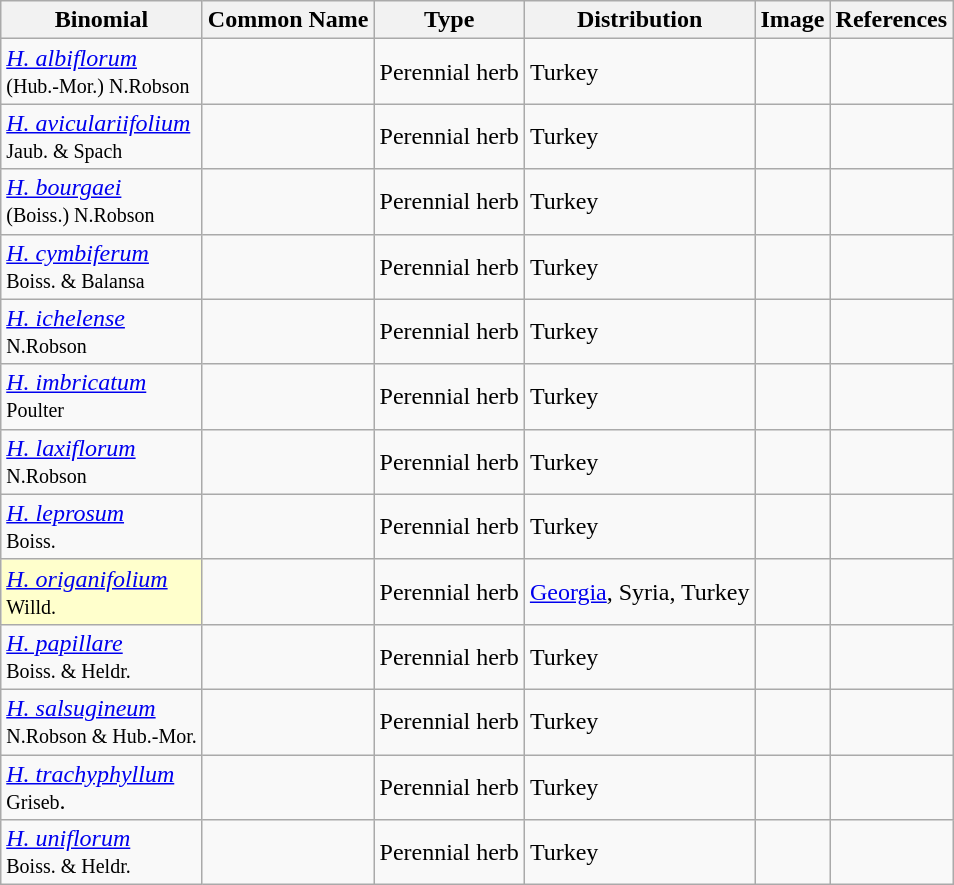<table class="wikitable mw-collapsible ">
<tr>
<th>Binomial</th>
<th>Common Name</th>
<th>Type</th>
<th>Distribution</th>
<th>Image</th>
<th>References</th>
</tr>
<tr>
<td><em><a href='#'>H. albiflorum</a></em><br><small>(Hub.-Mor.) N.Robson</small></td>
<td></td>
<td>Perennial herb</td>
<td>Turkey</td>
<td></td>
<td></td>
</tr>
<tr>
<td><em><a href='#'>H. aviculariifolium</a></em><br><small>Jaub. & Spach</small></td>
<td></td>
<td>Perennial herb</td>
<td>Turkey</td>
<td></td>
<td></td>
</tr>
<tr>
<td><em><a href='#'>H. bourgaei</a></em><br><small>(Boiss.) N.Robson</small></td>
<td></td>
<td>Perennial herb</td>
<td>Turkey</td>
<td></td>
<td></td>
</tr>
<tr>
<td><em><a href='#'>H. cymbiferum</a></em><br><small>Boiss. & Balansa</small></td>
<td></td>
<td>Perennial herb</td>
<td>Turkey</td>
<td></td>
<td></td>
</tr>
<tr>
<td><em><a href='#'>H. ichelense</a></em><br><small>N.Robson</small></td>
<td></td>
<td>Perennial herb</td>
<td>Turkey</td>
<td></td>
<td></td>
</tr>
<tr>
<td><em><a href='#'>H. imbricatum</a></em><br><small>Poulter</small></td>
<td></td>
<td>Perennial herb</td>
<td>Turkey</td>
<td></td>
<td></td>
</tr>
<tr>
<td><em><a href='#'>H. laxiflorum</a></em><br><small>N.Robson</small></td>
<td></td>
<td>Perennial herb</td>
<td>Turkey</td>
<td></td>
<td></td>
</tr>
<tr>
<td><em><a href='#'>H. leprosum</a></em><br><small>Boiss.</small></td>
<td></td>
<td>Perennial herb</td>
<td>Turkey</td>
<td></td>
<td></td>
</tr>
<tr>
<td scope="row" style="background:#FFFFCC;"><em><a href='#'>H. origanifolium</a></em><br><small>Willd.</small></td>
<td></td>
<td>Perennial herb</td>
<td><a href='#'>Georgia</a>, Syria, Turkey</td>
<td></td>
<td></td>
</tr>
<tr>
<td><em><a href='#'>H. papillare</a></em><br><small>Boiss. & Heldr.</small></td>
<td></td>
<td>Perennial herb</td>
<td>Turkey</td>
<td></td>
<td></td>
</tr>
<tr>
<td><em><a href='#'>H. salsugineum</a></em><br><small>N.Robson & Hub.-Mor.</small></td>
<td></td>
<td>Perennial herb</td>
<td>Turkey</td>
<td></td>
<td></td>
</tr>
<tr>
<td><em><a href='#'>H. trachyphyllum</a></em><br><small>Griseb</small>.</td>
<td></td>
<td>Perennial herb</td>
<td>Turkey</td>
<td></td>
<td></td>
</tr>
<tr>
<td><em><a href='#'>H. uniflorum</a></em><br><small>Boiss. & Heldr.</small></td>
<td></td>
<td>Perennial herb</td>
<td>Turkey</td>
<td></td>
<td></td>
</tr>
</table>
